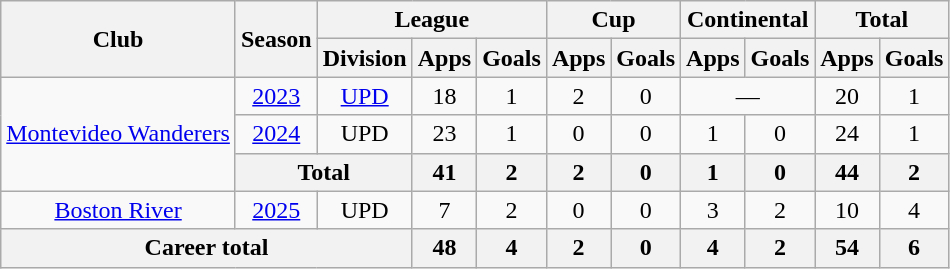<table class="wikitable" style="text-align: center;">
<tr>
<th rowspan="2">Club</th>
<th rowspan="2">Season</th>
<th colspan="3">League</th>
<th colspan="2">Cup</th>
<th colspan="2">Continental</th>
<th colspan="2">Total</th>
</tr>
<tr>
<th>Division</th>
<th>Apps</th>
<th>Goals</th>
<th>Apps</th>
<th>Goals</th>
<th>Apps</th>
<th>Goals</th>
<th>Apps</th>
<th>Goals</th>
</tr>
<tr>
<td rowspan="3"><a href='#'>Montevideo Wanderers</a></td>
<td><a href='#'>2023</a></td>
<td><a href='#'>UPD</a></td>
<td>18</td>
<td>1</td>
<td>2</td>
<td>0</td>
<td colspan="2">—</td>
<td>20</td>
<td>1</td>
</tr>
<tr>
<td><a href='#'>2024</a></td>
<td>UPD</td>
<td>23</td>
<td>1</td>
<td>0</td>
<td>0</td>
<td>1</td>
<td>0</td>
<td>24</td>
<td>1</td>
</tr>
<tr>
<th colspan="2">Total</th>
<th>41</th>
<th>2</th>
<th>2</th>
<th>0</th>
<th>1</th>
<th>0</th>
<th>44</th>
<th>2</th>
</tr>
<tr>
<td rowspan="1"><a href='#'>Boston River</a></td>
<td><a href='#'>2025</a></td>
<td>UPD</td>
<td>7</td>
<td>2</td>
<td>0</td>
<td>0</td>
<td>3</td>
<td>2</td>
<td>10</td>
<td>4</td>
</tr>
<tr>
<th colspan="3">Career total</th>
<th>48</th>
<th>4</th>
<th>2</th>
<th>0</th>
<th>4</th>
<th>2</th>
<th>54</th>
<th>6</th>
</tr>
</table>
